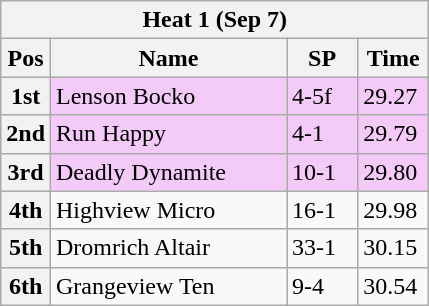<table class="wikitable">
<tr>
<th colspan="6">Heat 1 (Sep 7)</th>
</tr>
<tr>
<th width=20>Pos</th>
<th width=150>Name</th>
<th width=40>SP</th>
<th width=40>Time</th>
</tr>
<tr style="background: #f4caf9;">
<th>1st</th>
<td>Lenson Bocko</td>
<td>4-5f</td>
<td>29.27</td>
</tr>
<tr style="background: #f4caf9;">
<th>2nd</th>
<td>Run Happy</td>
<td>4-1</td>
<td>29.79</td>
</tr>
<tr style="background: #f4caf9;">
<th>3rd</th>
<td>Deadly Dynamite</td>
<td>10-1</td>
<td>29.80</td>
</tr>
<tr>
<th>4th</th>
<td>Highview Micro</td>
<td>16-1</td>
<td>29.98</td>
</tr>
<tr>
<th>5th</th>
<td>Dromrich Altair</td>
<td>33-1</td>
<td>30.15</td>
</tr>
<tr>
<th>6th</th>
<td>Grangeview Ten</td>
<td>9-4</td>
<td>30.54</td>
</tr>
</table>
